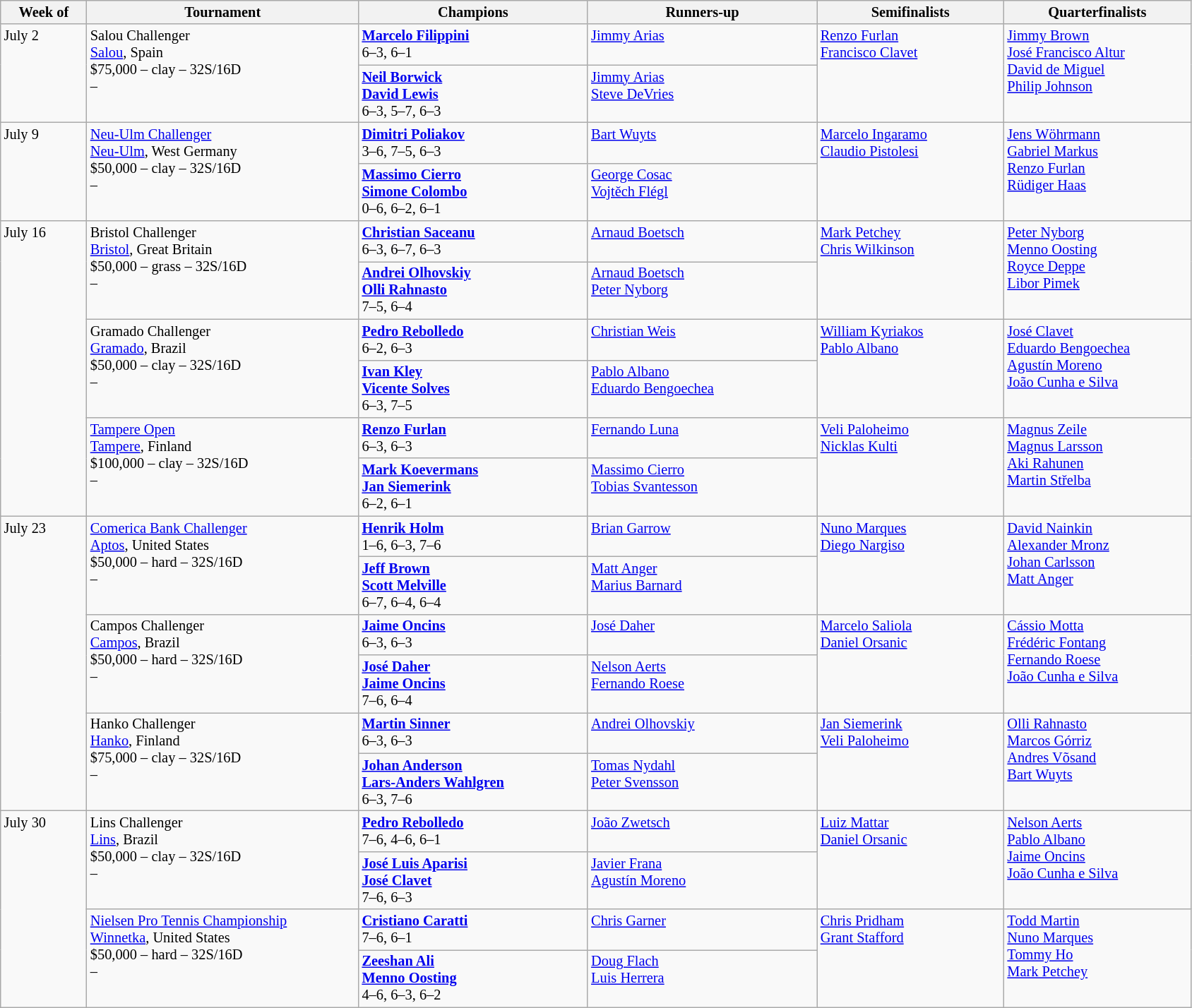<table class="wikitable" style="font-size:85%;">
<tr>
<th width="75">Week of</th>
<th width="250">Tournament</th>
<th width="210">Champions</th>
<th width="210">Runners-up</th>
<th width="170">Semifinalists</th>
<th width="170">Quarterfinalists</th>
</tr>
<tr valign="top">
<td rowspan="2">July 2</td>
<td rowspan="2">Salou Challenger<br> <a href='#'>Salou</a>, Spain<br>$75,000 – clay – 32S/16D<br>  – </td>
<td> <strong><a href='#'>Marcelo Filippini</a></strong> <br>6–3, 6–1</td>
<td> <a href='#'>Jimmy Arias</a></td>
<td rowspan="2"> <a href='#'>Renzo Furlan</a> <br>  <a href='#'>Francisco Clavet</a></td>
<td rowspan="2"> <a href='#'>Jimmy Brown</a> <br> <a href='#'>José Francisco Altur</a> <br> <a href='#'>David de Miguel</a> <br>  <a href='#'>Philip Johnson</a></td>
</tr>
<tr valign="top">
<td> <strong><a href='#'>Neil Borwick</a></strong> <br> <strong><a href='#'>David Lewis</a></strong><br> 6–3, 5–7, 6–3</td>
<td> <a href='#'>Jimmy Arias</a> <br>  <a href='#'>Steve DeVries</a></td>
</tr>
<tr valign="top">
<td rowspan="2">July 9</td>
<td rowspan="2"><a href='#'>Neu-Ulm Challenger</a><br> <a href='#'>Neu-Ulm</a>, West Germany<br>$50,000 – clay – 32S/16D<br>  – </td>
<td> <strong><a href='#'>Dimitri Poliakov</a></strong> <br>3–6, 7–5, 6–3</td>
<td> <a href='#'>Bart Wuyts</a></td>
<td rowspan="2"> <a href='#'>Marcelo Ingaramo</a> <br>  <a href='#'>Claudio Pistolesi</a></td>
<td rowspan="2"> <a href='#'>Jens Wöhrmann</a> <br> <a href='#'>Gabriel Markus</a> <br> <a href='#'>Renzo Furlan</a> <br>  <a href='#'>Rüdiger Haas</a></td>
</tr>
<tr valign="top">
<td> <strong><a href='#'>Massimo Cierro</a></strong> <br> <strong><a href='#'>Simone Colombo</a></strong><br> 0–6, 6–2, 6–1</td>
<td> <a href='#'>George Cosac</a> <br>  <a href='#'>Vojtěch Flégl</a></td>
</tr>
<tr valign="top">
<td rowspan="6">July 16</td>
<td rowspan="2">Bristol Challenger<br> <a href='#'>Bristol</a>, Great Britain<br>$50,000 – grass – 32S/16D<br>  – </td>
<td> <strong><a href='#'>Christian Saceanu</a></strong> <br>6–3, 6–7, 6–3</td>
<td> <a href='#'>Arnaud Boetsch</a></td>
<td rowspan="2"> <a href='#'>Mark Petchey</a> <br>  <a href='#'>Chris Wilkinson</a></td>
<td rowspan="2"> <a href='#'>Peter Nyborg</a> <br> <a href='#'>Menno Oosting</a> <br> <a href='#'>Royce Deppe</a> <br>  <a href='#'>Libor Pimek</a></td>
</tr>
<tr valign="top">
<td> <strong><a href='#'>Andrei Olhovskiy</a></strong> <br> <strong><a href='#'>Olli Rahnasto</a></strong><br> 7–5, 6–4</td>
<td> <a href='#'>Arnaud Boetsch</a> <br>  <a href='#'>Peter Nyborg</a></td>
</tr>
<tr valign="top">
<td rowspan="2">Gramado Challenger<br> <a href='#'>Gramado</a>, Brazil<br>$50,000 – clay – 32S/16D<br>  – </td>
<td> <strong><a href='#'>Pedro Rebolledo</a></strong> <br>6–2, 6–3</td>
<td> <a href='#'>Christian Weis</a></td>
<td rowspan="2"> <a href='#'>William Kyriakos</a> <br>  <a href='#'>Pablo Albano</a></td>
<td rowspan="2"> <a href='#'>José Clavet</a> <br> <a href='#'>Eduardo Bengoechea</a> <br> <a href='#'>Agustín Moreno</a> <br>  <a href='#'>João Cunha e Silva</a></td>
</tr>
<tr valign="top">
<td> <strong><a href='#'>Ivan Kley</a></strong> <br> <strong><a href='#'>Vicente Solves</a></strong><br> 6–3, 7–5</td>
<td> <a href='#'>Pablo Albano</a> <br>  <a href='#'>Eduardo Bengoechea</a></td>
</tr>
<tr valign="top">
<td rowspan="2"><a href='#'>Tampere Open</a><br> <a href='#'>Tampere</a>, Finland<br>$100,000 – clay – 32S/16D<br>  – </td>
<td> <strong><a href='#'>Renzo Furlan</a></strong> <br>6–3, 6–3</td>
<td> <a href='#'>Fernando Luna</a></td>
<td rowspan="2"> <a href='#'>Veli Paloheimo</a> <br>  <a href='#'>Nicklas Kulti</a></td>
<td rowspan="2"> <a href='#'>Magnus Zeile</a> <br> <a href='#'>Magnus Larsson</a> <br> <a href='#'>Aki Rahunen</a> <br>  <a href='#'>Martin Střelba</a></td>
</tr>
<tr valign="top">
<td> <strong><a href='#'>Mark Koevermans</a></strong> <br> <strong><a href='#'>Jan Siemerink</a></strong><br> 6–2, 6–1</td>
<td> <a href='#'>Massimo Cierro</a> <br>  <a href='#'>Tobias Svantesson</a></td>
</tr>
<tr valign="top">
<td rowspan="6">July 23</td>
<td rowspan="2"><a href='#'>Comerica Bank Challenger</a><br> <a href='#'>Aptos</a>, United States<br>$50,000 – hard – 32S/16D<br>  – </td>
<td> <strong><a href='#'>Henrik Holm</a></strong> <br>1–6, 6–3, 7–6</td>
<td> <a href='#'>Brian Garrow</a></td>
<td rowspan="2"> <a href='#'>Nuno Marques</a> <br>  <a href='#'>Diego Nargiso</a></td>
<td rowspan="2"> <a href='#'>David Nainkin</a> <br> <a href='#'>Alexander Mronz</a> <br> <a href='#'>Johan Carlsson</a> <br>  <a href='#'>Matt Anger</a></td>
</tr>
<tr valign="top">
<td> <strong><a href='#'>Jeff Brown</a></strong> <br> <strong><a href='#'>Scott Melville</a></strong><br> 6–7, 6–4, 6–4</td>
<td> <a href='#'>Matt Anger</a> <br>  <a href='#'>Marius Barnard</a></td>
</tr>
<tr valign="top">
<td rowspan="2">Campos Challenger<br> <a href='#'>Campos</a>, Brazil<br>$50,000 – hard – 32S/16D<br>  – </td>
<td> <strong><a href='#'>Jaime Oncins</a></strong> <br>6–3, 6–3</td>
<td> <a href='#'>José Daher</a></td>
<td rowspan="2"> <a href='#'>Marcelo Saliola</a> <br>  <a href='#'>Daniel Orsanic</a></td>
<td rowspan="2"> <a href='#'>Cássio Motta</a> <br> <a href='#'>Frédéric Fontang</a> <br> <a href='#'>Fernando Roese</a> <br>  <a href='#'>João Cunha e Silva</a></td>
</tr>
<tr valign="top">
<td> <strong><a href='#'>José Daher</a></strong> <br> <strong><a href='#'>Jaime Oncins</a></strong> <br> 7–6, 6–4</td>
<td> <a href='#'>Nelson Aerts</a> <br>  <a href='#'>Fernando Roese</a></td>
</tr>
<tr valign="top">
<td rowspan="2">Hanko Challenger<br> <a href='#'>Hanko</a>, Finland<br>$75,000 – clay – 32S/16D<br>  – </td>
<td> <strong><a href='#'>Martin Sinner</a></strong> <br>6–3, 6–3</td>
<td> <a href='#'>Andrei Olhovskiy</a></td>
<td rowspan="2"> <a href='#'>Jan Siemerink</a> <br>  <a href='#'>Veli Paloheimo</a></td>
<td rowspan="2"> <a href='#'>Olli Rahnasto</a> <br> <a href='#'>Marcos Górriz</a> <br> <a href='#'>Andres Võsand</a> <br>  <a href='#'>Bart Wuyts</a></td>
</tr>
<tr valign="top">
<td> <strong><a href='#'>Johan Anderson</a></strong> <br> <strong><a href='#'>Lars-Anders Wahlgren</a></strong> <br> 6–3, 7–6</td>
<td> <a href='#'>Tomas Nydahl</a> <br>  <a href='#'>Peter Svensson</a></td>
</tr>
<tr valign="top">
<td rowspan="4">July 30</td>
<td rowspan="2">Lins Challenger<br> <a href='#'>Lins</a>, Brazil<br>$50,000 – clay – 32S/16D<br>  – </td>
<td> <strong><a href='#'>Pedro Rebolledo</a></strong> <br>7–6, 4–6, 6–1</td>
<td> <a href='#'>João Zwetsch</a></td>
<td rowspan="2"> <a href='#'>Luiz Mattar</a> <br>  <a href='#'>Daniel Orsanic</a></td>
<td rowspan="2"> <a href='#'>Nelson Aerts</a> <br> <a href='#'>Pablo Albano</a> <br> <a href='#'>Jaime Oncins</a> <br>  <a href='#'>João Cunha e Silva</a></td>
</tr>
<tr valign="top">
<td> <strong><a href='#'>José Luis Aparisi</a></strong> <br> <strong><a href='#'>José Clavet</a></strong><br> 7–6, 6–3</td>
<td> <a href='#'>Javier Frana</a> <br>  <a href='#'>Agustín Moreno</a></td>
</tr>
<tr valign="top">
<td rowspan="2"><a href='#'>Nielsen Pro Tennis Championship</a><br> <a href='#'>Winnetka</a>, United States<br>$50,000 – hard – 32S/16D<br>  – </td>
<td> <strong><a href='#'>Cristiano Caratti</a></strong> <br>7–6, 6–1</td>
<td> <a href='#'>Chris Garner</a></td>
<td rowspan="2"> <a href='#'>Chris Pridham</a> <br>  <a href='#'>Grant Stafford</a></td>
<td rowspan="2"> <a href='#'>Todd Martin</a> <br> <a href='#'>Nuno Marques</a> <br> <a href='#'>Tommy Ho</a> <br>  <a href='#'>Mark Petchey</a></td>
</tr>
<tr valign="top">
<td> <strong><a href='#'>Zeeshan Ali</a></strong> <br> <strong><a href='#'>Menno Oosting</a></strong><br> 4–6, 6–3, 6–2</td>
<td> <a href='#'>Doug Flach</a> <br>  <a href='#'>Luis Herrera</a></td>
</tr>
</table>
